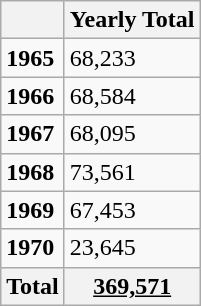<table class="wikitable">
<tr>
<th></th>
<th>Yearly Total</th>
</tr>
<tr>
<td><strong>1965</strong></td>
<td>68,233</td>
</tr>
<tr>
<td><strong>1966</strong></td>
<td>68,584</td>
</tr>
<tr>
<td><strong>1967</strong></td>
<td>68,095</td>
</tr>
<tr>
<td><strong>1968</strong></td>
<td>73,561</td>
</tr>
<tr>
<td><strong>1969</strong></td>
<td>67,453</td>
</tr>
<tr>
<td><strong>1970</strong></td>
<td>23,645</td>
</tr>
<tr>
<th><strong>Total</strong></th>
<th><strong><u>369,571</u></strong></th>
</tr>
</table>
